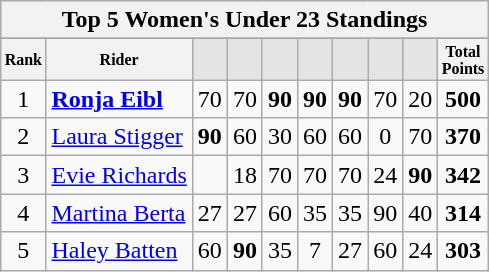<table class="wikitable sortable">
<tr>
<th colspan=27 align="center"><strong>Top 5 Women's Under 23 Standings</strong></th>
</tr>
<tr>
</tr>
<tr style="font-size:8pt;font-weight:bold">
<th align="center">Rank</th>
<th align="center">Rider</th>
<th class=unsortable style="background:#E5E4E2;"><small></small></th>
<th class=unsortable style="background:#E5E4E2;"><small></small></th>
<th class=unsortable style="background:#E5E4E2;"><small></small></th>
<th class=unsortable style="background:#E5E4E2;"><small></small></th>
<th class=unsortable style="background:#E5E4E2;"><small></small></th>
<th class=unsortable style="background:#E5E4E2;"><small></small></th>
<th class=unsortable style="background:#E5E4E2;"><small></small></th>
<th align="center">Total<br>Points</th>
</tr>
<tr>
<td align=center>1</td>
<td> <strong><a href='#'>Ronja Eibl</a></strong></td>
<td align=center>70</td>
<td align=center>70</td>
<td align=center><strong>90</strong></td>
<td align=center><strong>90</strong></td>
<td align=center><strong>90</strong></td>
<td align=center>70</td>
<td align=center>20</td>
<td align=center><strong>500</strong></td>
</tr>
<tr>
<td align=center>2</td>
<td> <a href='#'>Laura Stigger</a></td>
<td align=center><strong>90</strong></td>
<td align=center>60</td>
<td align=center>30</td>
<td align=center>60</td>
<td align=center>60</td>
<td align=center>0</td>
<td align=center>70</td>
<td align=center><strong>370</strong></td>
</tr>
<tr>
<td align=center>3</td>
<td> <a href='#'>Evie Richards</a></td>
<td align=center></td>
<td align=center>18</td>
<td align=center>70</td>
<td align=center>70</td>
<td align=center>70</td>
<td align=center>24</td>
<td align=center><strong>90</strong></td>
<td align=center><strong>342</strong></td>
</tr>
<tr>
<td align=center>4</td>
<td> <a href='#'>Martina Berta</a></td>
<td align=center>27</td>
<td align=center>27</td>
<td align=center>60</td>
<td align=center>35</td>
<td align=center>35</td>
<td align=center>90</td>
<td align=center>40</td>
<td align=center><strong>314</strong></td>
</tr>
<tr>
<td align=center>5</td>
<td> <a href='#'>Haley Batten</a></td>
<td align=center>60</td>
<td align=center><strong>90</strong></td>
<td align=center>35</td>
<td align=center>7</td>
<td align=center>27</td>
<td align=center>60</td>
<td align=center>24</td>
<td align=center><strong>303</strong></td>
</tr>
</table>
